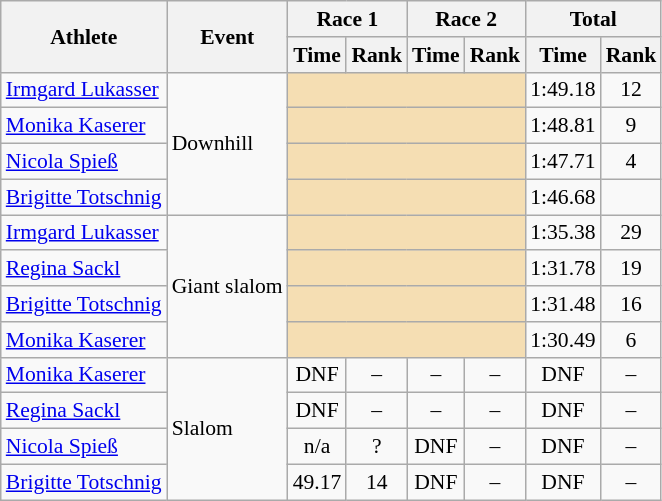<table class="wikitable" style="font-size:90%">
<tr>
<th rowspan="2">Athlete</th>
<th rowspan="2">Event</th>
<th colspan="2">Race 1</th>
<th colspan="2">Race 2</th>
<th colspan="2">Total</th>
</tr>
<tr>
<th>Time</th>
<th>Rank</th>
<th>Time</th>
<th>Rank</th>
<th>Time</th>
<th>Rank</th>
</tr>
<tr>
<td><a href='#'>Irmgard Lukasser</a></td>
<td rowspan="4">Downhill</td>
<td colspan="4" bgcolor="wheat"></td>
<td align="center">1:49.18</td>
<td align="center">12</td>
</tr>
<tr>
<td><a href='#'>Monika Kaserer</a></td>
<td colspan="4" bgcolor="wheat"></td>
<td align="center">1:48.81</td>
<td align="center">9</td>
</tr>
<tr>
<td><a href='#'>Nicola Spieß</a></td>
<td colspan="4" bgcolor="wheat"></td>
<td align="center">1:47.71</td>
<td align="center">4</td>
</tr>
<tr>
<td><a href='#'>Brigitte Totschnig</a></td>
<td colspan="4" bgcolor="wheat"></td>
<td align="center">1:46.68</td>
<td align="center"></td>
</tr>
<tr>
<td><a href='#'>Irmgard Lukasser</a></td>
<td rowspan="4">Giant slalom</td>
<td colspan="4" bgcolor="wheat"></td>
<td align="center">1:35.38</td>
<td align="center">29</td>
</tr>
<tr>
<td><a href='#'>Regina Sackl</a></td>
<td colspan="4" bgcolor="wheat"></td>
<td align="center">1:31.78</td>
<td align="center">19</td>
</tr>
<tr>
<td><a href='#'>Brigitte Totschnig</a></td>
<td colspan="4" bgcolor="wheat"></td>
<td align="center">1:31.48</td>
<td align="center">16</td>
</tr>
<tr>
<td><a href='#'>Monika Kaserer</a></td>
<td colspan="4" bgcolor="wheat"></td>
<td align="center">1:30.49</td>
<td align="center">6</td>
</tr>
<tr>
<td><a href='#'>Monika Kaserer</a></td>
<td rowspan="4">Slalom</td>
<td align="center">DNF</td>
<td align="center">–</td>
<td align="center">–</td>
<td align="center">–</td>
<td align="center">DNF</td>
<td align="center">–</td>
</tr>
<tr>
<td><a href='#'>Regina Sackl</a></td>
<td align="center">DNF</td>
<td align="center">–</td>
<td align="center">–</td>
<td align="center">–</td>
<td align="center">DNF</td>
<td align="center">–</td>
</tr>
<tr>
<td><a href='#'>Nicola Spieß</a></td>
<td align="center">n/a</td>
<td align="center">?</td>
<td align="center">DNF</td>
<td align="center">–</td>
<td align="center">DNF</td>
<td align="center">–</td>
</tr>
<tr>
<td><a href='#'>Brigitte Totschnig</a></td>
<td align="center">49.17</td>
<td align="center">14</td>
<td align="center">DNF</td>
<td align="center">–</td>
<td align="center">DNF</td>
<td align="center">–</td>
</tr>
</table>
